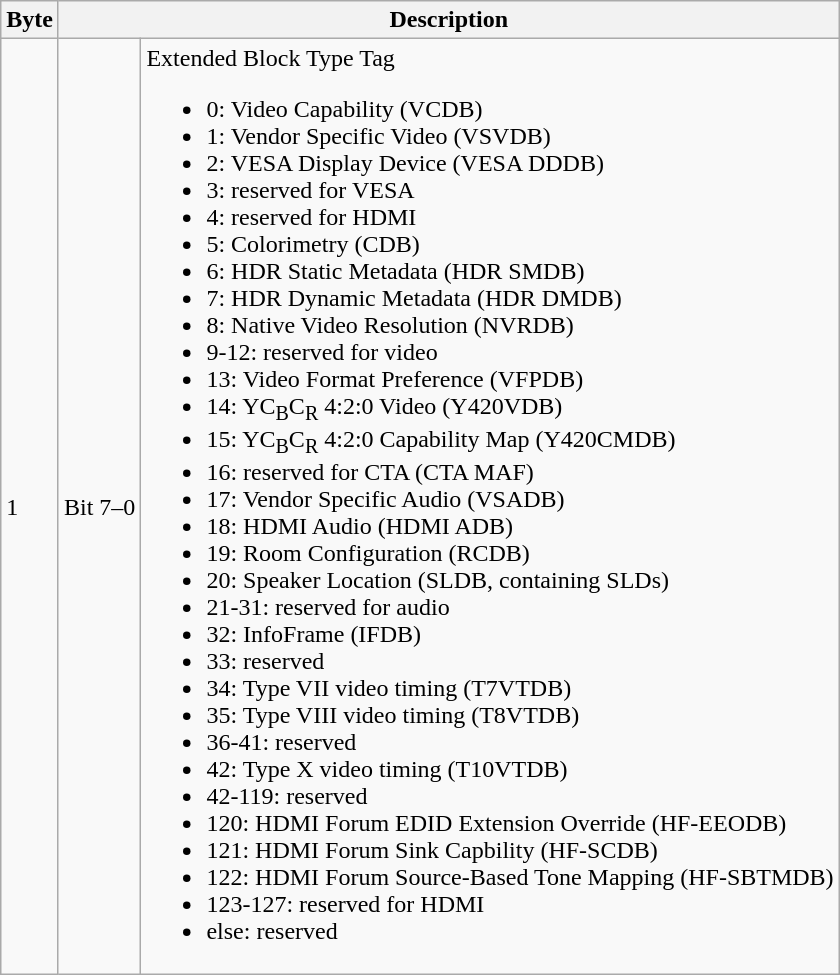<table class="wikitable">
<tr>
<th>Byte</th>
<th colspan=2>Description</th>
</tr>
<tr>
<td rowspan=1>1</td>
<td>Bit 7–0</td>
<td>Extended Block Type Tag<br><ul><li> 0: Video Capability (VCDB)</li><li> 1: Vendor Specific Video (VSVDB)</li><li> 2: VESA Display Device (VESA DDDB)</li><li> 3: reserved for VESA</li><li> 4: reserved for HDMI</li><li> 5: Colorimetry (CDB)</li><li> 6: HDR Static Metadata (HDR SMDB)</li><li> 7: HDR Dynamic Metadata (HDR DMDB)</li><li> 8: Native Video Resolution (NVRDB)</li><li>9-12: reserved for video</li><li> 13: Video Format Preference (VFPDB)</li><li> 14: YC<sub>B</sub>C<sub>R</sub> 4:2:0 Video (Y420VDB)</li><li> 15: YC<sub>B</sub>C<sub>R</sub> 4:2:0 Capability Map (Y420CMDB)</li><li> 16: reserved for CTA (CTA MAF)</li><li> 17: Vendor Specific Audio (VSADB)</li><li> 18: HDMI Audio (HDMI ADB)</li><li> 19: Room Configuration (RCDB)</li><li> 20: Speaker Location (SLDB, containing SLDs)</li><li>21-31: reserved for audio</li><li> 32: InfoFrame (IFDB)</li><li> 33: reserved</li><li> 34: Type VII video timing (T7VTDB)</li><li> 35: Type VIII video timing (T8VTDB)</li><li>36-41: reserved</li><li> 42: Type X video timing (T10VTDB)</li><li>42-119: reserved</li><li> 120: HDMI Forum EDID Extension Override (HF-EEODB)</li><li> 121: HDMI Forum Sink Capbility (HF-SCDB)</li><li> 122: HDMI Forum Source-Based Tone Mapping (HF-SBTMDB)</li><li>123-127: reserved for HDMI</li><li>else: reserved</li></ul></td>
</tr>
</table>
